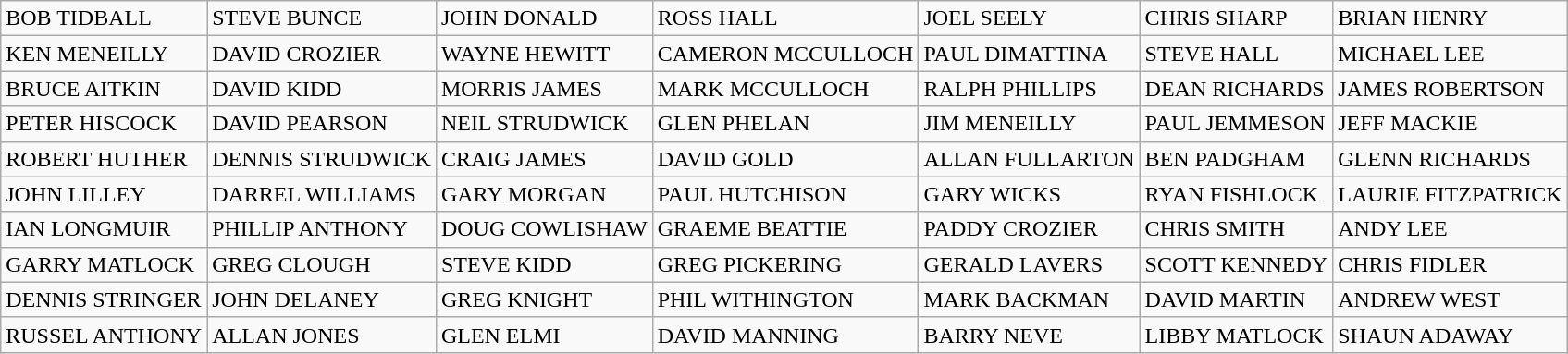<table class="wikitable">
<tr>
<td>BOB TIDBALL</td>
<td>STEVE BUNCE</td>
<td>JOHN DONALD</td>
<td>ROSS HALL</td>
<td>JOEL SEELY</td>
<td>CHRIS SHARP</td>
<td colspan="2">BRIAN HENRY</td>
</tr>
<tr>
<td>KEN MENEILLY</td>
<td>DAVID CROZIER</td>
<td>WAYNE HEWITT</td>
<td>CAMERON MCCULLOCH</td>
<td>PAUL DIMATTINA</td>
<td>STEVE HALL</td>
<td colspan="2">MICHAEL LEE</td>
</tr>
<tr>
<td>BRUCE AITKIN</td>
<td>DAVID KIDD</td>
<td>MORRIS JAMES</td>
<td>MARK MCCULLOCH</td>
<td>RALPH PHILLIPS</td>
<td>DEAN RICHARDS</td>
<td colspan="2">JAMES ROBERTSON</td>
</tr>
<tr>
<td>PETER HISCOCK</td>
<td>DAVID PEARSON</td>
<td>NEIL STRUDWICK</td>
<td>GLEN PHELAN</td>
<td>JIM MENEILLY</td>
<td>PAUL JEMMESON</td>
<td colspan="2">JEFF MACKIE</td>
</tr>
<tr>
<td>ROBERT HUTHER</td>
<td>DENNIS STRUDWICK</td>
<td>CRAIG JAMES</td>
<td>DAVID GOLD</td>
<td>ALLAN FULLARTON</td>
<td>BEN PADGHAM</td>
<td colspan="2">GLENN RICHARDS</td>
</tr>
<tr>
<td>JOHN LILLEY</td>
<td>DARREL WILLIAMS</td>
<td>GARY MORGAN</td>
<td>PAUL HUTCHISON</td>
<td>GARY WICKS</td>
<td>RYAN FISHLOCK</td>
<td colspan="2">LAURIE FITZPATRICK</td>
</tr>
<tr>
<td>IAN LONGMUIR</td>
<td>PHILLIP ANTHONY</td>
<td>DOUG COWLISHAW</td>
<td>GRAEME BEATTIE</td>
<td>PADDY CROZIER</td>
<td>CHRIS SMITH</td>
<td colspan="2">ANDY LEE</td>
</tr>
<tr>
<td>GARRY MATLOCK</td>
<td>GREG CLOUGH</td>
<td>STEVE KIDD</td>
<td>GREG PICKERING</td>
<td>GERALD LAVERS</td>
<td>SCOTT KENNEDY</td>
<td colspan="2">CHRIS FIDLER</td>
</tr>
<tr>
<td>DENNIS STRINGER</td>
<td>JOHN DELANEY</td>
<td>GREG KNIGHT</td>
<td>PHIL WITHINGTON</td>
<td>MARK BACKMAN</td>
<td>DAVID MARTIN</td>
<td colspan="2">ANDREW WEST</td>
</tr>
<tr>
<td>RUSSEL ANTHONY</td>
<td>ALLAN JONES</td>
<td>GLEN ELMI</td>
<td>DAVID MANNING</td>
<td>BARRY NEVE</td>
<td>LIBBY MATLOCK</td>
<td colspan="2">SHAUN ADAWAY</td>
</tr>
</table>
